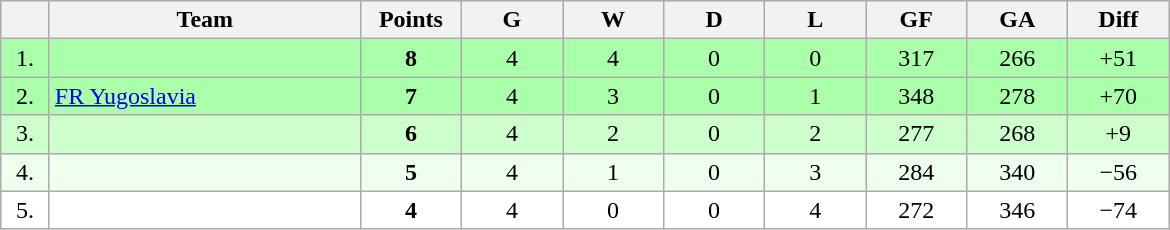<table class=wikitable style="text-align:center">
<tr bgcolor="#DCDCDC">
<th width="25"></th>
<th width="200">Team</th>
<th width="60">Points</th>
<th width="60">G</th>
<th width="60">W</th>
<th width="60">D</th>
<th width="60">L</th>
<th width="60">GF</th>
<th width="60">GA</th>
<th width="60">Diff</th>
</tr>
<tr bgcolor=#AAFFAA>
<td>1.</td>
<td align=left></td>
<td><strong>8</strong></td>
<td>4</td>
<td>4</td>
<td>0</td>
<td>0</td>
<td>317</td>
<td>266</td>
<td>+51</td>
</tr>
<tr bgcolor=#AAFFAA>
<td>2.</td>
<td align=left> <a href='#'>FR Yugoslavia</a></td>
<td><strong>7</strong></td>
<td>4</td>
<td>3</td>
<td>0</td>
<td>1</td>
<td>348</td>
<td>278</td>
<td>+70</td>
</tr>
<tr bgcolor=#CCFFCC>
<td>3.</td>
<td align=left></td>
<td><strong>6</strong></td>
<td>4</td>
<td>2</td>
<td>0</td>
<td>2</td>
<td>277</td>
<td>268</td>
<td>+9</td>
</tr>
<tr bgcolor=#EEFFEE>
<td>4.</td>
<td align=left></td>
<td><strong>5</strong></td>
<td>4</td>
<td>1</td>
<td>0</td>
<td>3</td>
<td>284</td>
<td>340</td>
<td>−56</td>
</tr>
<tr bgcolor=#FFFFFF>
<td>5.</td>
<td align=left></td>
<td><strong>4</strong></td>
<td>4</td>
<td>0</td>
<td>0</td>
<td>4</td>
<td>272</td>
<td>346</td>
<td>−74</td>
</tr>
</table>
